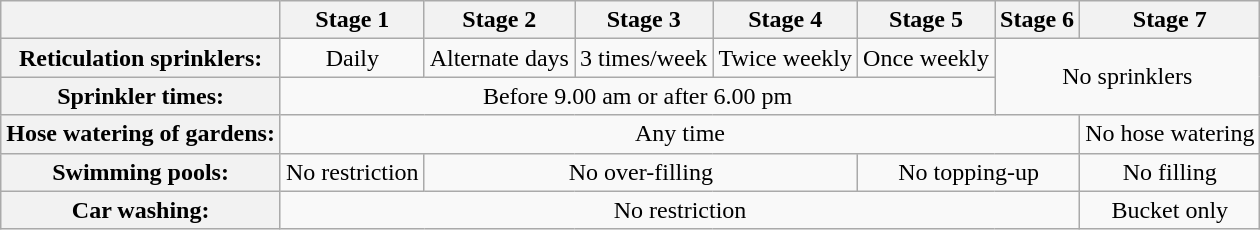<table class="wikitable" style="text-align:center">
<tr>
<th></th>
<th>Stage 1</th>
<th>Stage 2</th>
<th>Stage 3</th>
<th>Stage 4</th>
<th>Stage 5</th>
<th>Stage 6</th>
<th>Stage 7</th>
</tr>
<tr>
<th>Reticulation sprinklers:</th>
<td>Daily</td>
<td>Alternate days</td>
<td>3 times/week</td>
<td>Twice weekly</td>
<td>Once weekly</td>
<td colspan=2 rowspan=2>No sprinklers</td>
</tr>
<tr>
<th>Sprinkler times:</th>
<td colspan=5>Before 9.00 am or after 6.00 pm</td>
</tr>
<tr>
<th>Hose watering of gardens:</th>
<td colspan=6>Any time</td>
<td>No hose watering</td>
</tr>
<tr>
<th>Swimming pools:</th>
<td>No restriction</td>
<td colspan=3>No over-filling</td>
<td colspan=2>No topping-up</td>
<td>No filling</td>
</tr>
<tr>
<th>Car washing:</th>
<td colspan=6>No restriction</td>
<td>Bucket only</td>
</tr>
</table>
